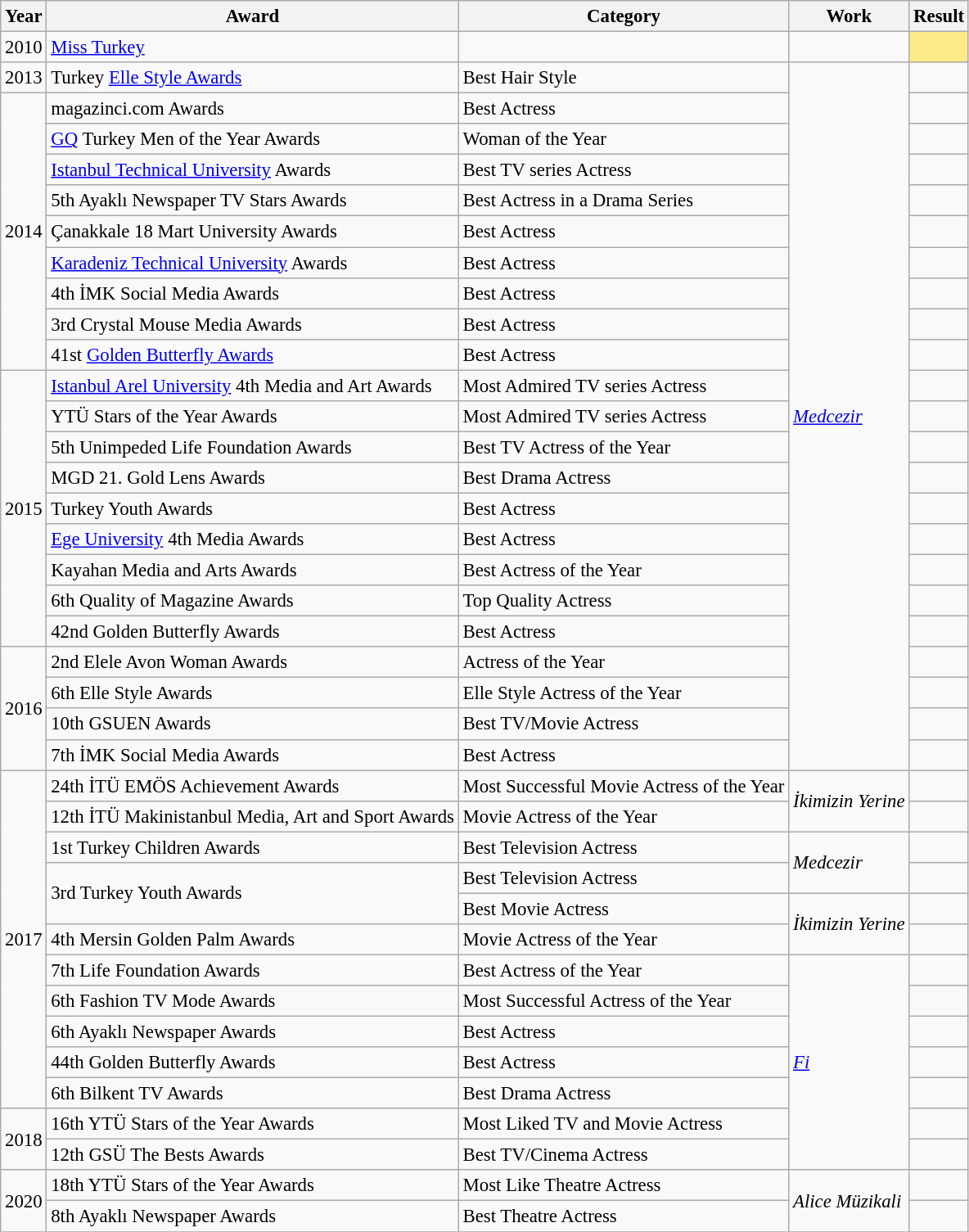<table class="wikitable" style="font-size: 95%;">
<tr>
<th>Year</th>
<th>Award</th>
<th>Category</th>
<th>Work</th>
<th>Result</th>
</tr>
<tr>
<td>2010</td>
<td><a href='#'>Miss Turkey</a></td>
<td></td>
<td></td>
<td style="text-align:center; background:#faeb86;"></td>
</tr>
<tr>
<td>2013</td>
<td>Turkey <a href='#'>Elle Style Awards</a></td>
<td>Best Hair Style</td>
<td rowspan=23><em><a href='#'>Medcezir</a></em></td>
<td></td>
</tr>
<tr>
<td rowspan=9>2014</td>
<td>magazinci.com Awards</td>
<td>Best Actress</td>
<td></td>
</tr>
<tr>
<td><a href='#'>GQ</a> Turkey Men of the Year Awards</td>
<td>Woman of the Year</td>
<td></td>
</tr>
<tr>
<td><a href='#'>Istanbul Technical University</a> Awards</td>
<td>Best TV series Actress</td>
<td></td>
</tr>
<tr>
<td>5th Ayaklı Newspaper TV Stars Awards</td>
<td>Best Actress in a Drama Series</td>
<td></td>
</tr>
<tr>
<td>Çanakkale 18 Mart University Awards</td>
<td>Best Actress</td>
<td></td>
</tr>
<tr>
<td><a href='#'>Karadeniz Technical University</a> Awards</td>
<td>Best Actress</td>
<td></td>
</tr>
<tr>
<td>4th İMK Social Media Awards</td>
<td>Best Actress</td>
<td></td>
</tr>
<tr>
<td>3rd Crystal Mouse Media Awards</td>
<td>Best Actress</td>
<td></td>
</tr>
<tr>
<td>41st <a href='#'>Golden Butterfly Awards</a></td>
<td>Best Actress</td>
<td></td>
</tr>
<tr>
<td rowspan=9>2015</td>
<td><a href='#'>Istanbul Arel University</a> 4th Media and Art Awards</td>
<td>Most Admired TV series Actress</td>
<td></td>
</tr>
<tr>
<td>YTÜ Stars of the Year Awards</td>
<td>Most Admired TV series Actress</td>
<td></td>
</tr>
<tr>
<td>5th Unimpeded Life Foundation Awards</td>
<td>Best TV Actress of the Year</td>
<td></td>
</tr>
<tr>
<td>MGD 21. Gold Lens Awards</td>
<td>Best Drama Actress</td>
<td></td>
</tr>
<tr>
<td>Turkey Youth Awards</td>
<td>Best Actress</td>
<td></td>
</tr>
<tr>
<td><a href='#'>Ege University</a> 4th Media Awards</td>
<td>Best Actress</td>
<td></td>
</tr>
<tr>
<td>Kayahan Media and Arts Awards</td>
<td>Best Actress of the Year</td>
<td></td>
</tr>
<tr>
<td>6th Quality of Magazine Awards</td>
<td>Top Quality Actress</td>
<td></td>
</tr>
<tr>
<td>42nd Golden Butterfly Awards</td>
<td>Best Actress</td>
<td></td>
</tr>
<tr>
<td rowspan=4>2016</td>
<td>2nd Elele Avon Woman Awards</td>
<td>Actress of the Year</td>
<td></td>
</tr>
<tr>
<td>6th Elle Style Awards</td>
<td>Elle Style Actress of the Year</td>
<td></td>
</tr>
<tr>
<td>10th GSUEN Awards</td>
<td>Best TV/Movie Actress</td>
<td></td>
</tr>
<tr>
<td>7th İMK Social Media Awards</td>
<td>Best Actress</td>
<td></td>
</tr>
<tr>
<td rowspan=11>2017</td>
<td>24th İTÜ EMÖS Achievement Awards</td>
<td>Most Successful Movie Actress of the Year</td>
<td rowspan=2><em>İkimizin Yerine</em></td>
<td></td>
</tr>
<tr>
<td>12th İTÜ Makinistanbul Media, Art and Sport Awards</td>
<td>Movie Actress of the Year</td>
<td></td>
</tr>
<tr>
<td>1st Turkey Children Awards</td>
<td>Best Television Actress</td>
<td rowspan=2><em>Medcezir</em></td>
<td></td>
</tr>
<tr>
<td rowspan=2>3rd Turkey Youth Awards</td>
<td>Best Television Actress</td>
<td></td>
</tr>
<tr>
<td>Best Movie Actress</td>
<td rowspan=2><em>İkimizin Yerine</em></td>
<td></td>
</tr>
<tr>
<td>4th Mersin Golden Palm Awards</td>
<td>Movie Actress of the Year</td>
<td></td>
</tr>
<tr>
<td>7th Life Foundation Awards</td>
<td>Best Actress of the Year</td>
<td rowspan=7><em><a href='#'>Fi</a></em></td>
<td></td>
</tr>
<tr>
<td>6th Fashion TV Mode Awards</td>
<td>Most Successful Actress of the Year</td>
<td></td>
</tr>
<tr>
<td>6th Ayaklı Newspaper Awards</td>
<td>Best Actress</td>
<td></td>
</tr>
<tr>
<td>44th Golden Butterfly Awards</td>
<td>Best Actress</td>
<td></td>
</tr>
<tr>
<td>6th Bilkent TV Awards</td>
<td>Best Drama Actress</td>
<td></td>
</tr>
<tr>
<td rowspan=2>2018</td>
<td>16th YTÜ Stars of the Year Awards</td>
<td>Most Liked TV and Movie Actress</td>
<td></td>
</tr>
<tr>
<td>12th GSÜ The Bests Awards</td>
<td>Best TV/Cinema Actress</td>
<td></td>
</tr>
<tr>
<td rowspan="2">2020</td>
<td>18th YTÜ Stars of the Year Awards</td>
<td>Most Like Theatre Actress</td>
<td rowspan="2"><em>Alice Müzikali</em></td>
<td></td>
</tr>
<tr>
<td>8th Ayaklı Newspaper Awards</td>
<td>Best Theatre Actress</td>
<td></td>
</tr>
<tr>
</tr>
</table>
